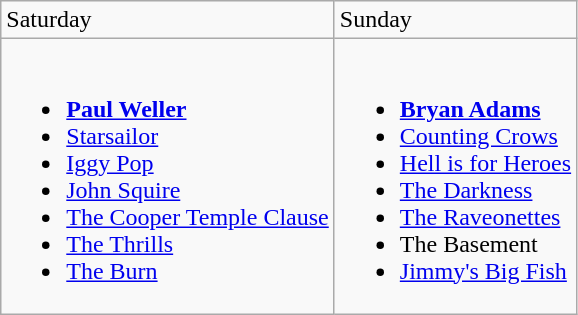<table class="wikitable">
<tr>
<td>Saturday</td>
<td>Sunday</td>
</tr>
<tr valign="top">
<td><br><ul><li><strong><a href='#'>Paul Weller</a></strong></li><li><a href='#'>Starsailor</a></li><li><a href='#'>Iggy Pop</a></li><li><a href='#'>John Squire</a></li><li><a href='#'>The Cooper Temple Clause</a></li><li><a href='#'>The Thrills</a></li><li><a href='#'>The Burn</a></li></ul></td>
<td><br><ul><li><strong><a href='#'>Bryan Adams</a></strong></li><li><a href='#'>Counting Crows</a></li><li><a href='#'>Hell is for Heroes</a></li><li><a href='#'>The Darkness</a></li><li><a href='#'>The Raveonettes</a></li><li>The Basement</li><li><a href='#'>Jimmy's Big Fish</a></li></ul></td>
</tr>
</table>
